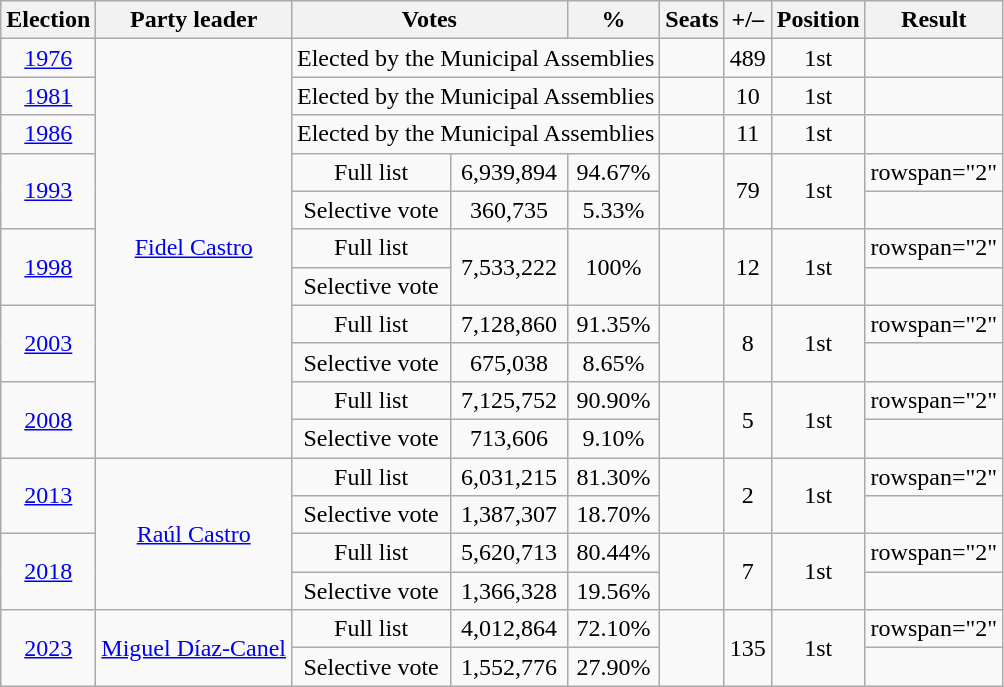<table class=wikitable style=text-align:center>
<tr>
<th>Election</th>
<th>Party leader</th>
<th colspan="2">Votes</th>
<th>%</th>
<th>Seats</th>
<th>+/–</th>
<th>Position</th>
<th>Result</th>
</tr>
<tr>
<td><a href='#'>1976</a></td>
<td rowspan="11"><a href='#'>Fidel Castro</a></td>
<td colspan="3">Elected by the Municipal Assemblies</td>
<td></td>
<td> 489</td>
<td> 1st</td>
<td></td>
</tr>
<tr>
<td><a href='#'>1981</a></td>
<td colspan="3">Elected by the Municipal Assemblies</td>
<td></td>
<td> 10</td>
<td> 1st</td>
<td></td>
</tr>
<tr>
<td><a href='#'>1986</a></td>
<td colspan="3">Elected by the Municipal Assemblies</td>
<td></td>
<td> 11</td>
<td> 1st</td>
<td></td>
</tr>
<tr>
<td rowspan="2"><a href='#'>1993</a></td>
<td>Full list</td>
<td>6,939,894</td>
<td>94.67%</td>
<td rowspan="2"></td>
<td rowspan="2"> 79</td>
<td rowspan="2"> 1st</td>
<td>rowspan="2" </td>
</tr>
<tr>
<td>Selective vote</td>
<td>360,735</td>
<td>5.33%</td>
</tr>
<tr>
<td rowspan="2"><a href='#'>1998</a></td>
<td>Full list</td>
<td rowspan="2">7,533,222</td>
<td rowspan="2">100%</td>
<td rowspan="2"></td>
<td rowspan="2"> 12</td>
<td rowspan="2"> 1st</td>
<td>rowspan="2" </td>
</tr>
<tr>
<td>Selective vote</td>
</tr>
<tr>
<td rowspan="2"><a href='#'>2003</a></td>
<td>Full list</td>
<td>7,128,860</td>
<td>91.35%</td>
<td rowspan="2"></td>
<td rowspan="2"> 8</td>
<td rowspan="2"> 1st</td>
<td>rowspan="2" </td>
</tr>
<tr>
<td>Selective vote</td>
<td>675,038</td>
<td>8.65%</td>
</tr>
<tr>
<td rowspan="2"><a href='#'>2008</a></td>
<td>Full list</td>
<td>7,125,752</td>
<td>90.90%</td>
<td rowspan="2"></td>
<td rowspan="2"> 5</td>
<td rowspan="2"> 1st</td>
<td>rowspan="2" </td>
</tr>
<tr>
<td>Selective vote</td>
<td>713,606</td>
<td>9.10%</td>
</tr>
<tr>
<td rowspan="2"><a href='#'>2013</a></td>
<td rowspan="4"><a href='#'>Raúl Castro</a></td>
<td>Full list</td>
<td>6,031,215</td>
<td>81.30%</td>
<td rowspan="2"></td>
<td rowspan="2"> 2</td>
<td rowspan="2"> 1st</td>
<td>rowspan="2" </td>
</tr>
<tr>
<td>Selective vote</td>
<td>1,387,307</td>
<td>18.70%</td>
</tr>
<tr>
<td rowspan="2"><a href='#'>2018</a></td>
<td>Full list</td>
<td>5,620,713</td>
<td>80.44%</td>
<td rowspan="2"></td>
<td rowspan="2"> 7</td>
<td rowspan="2"> 1st</td>
<td>rowspan="2" </td>
</tr>
<tr>
<td>Selective vote</td>
<td>1,366,328</td>
<td>19.56%</td>
</tr>
<tr>
<td rowspan="2"><a href='#'>2023</a></td>
<td rowspan="2"><a href='#'>Miguel Díaz-Canel</a></td>
<td>Full list</td>
<td>4,012,864</td>
<td>72.10%</td>
<td rowspan="2"></td>
<td rowspan="2"> 135</td>
<td rowspan="2"> 1st</td>
<td>rowspan="2" </td>
</tr>
<tr>
<td>Selective vote</td>
<td>1,552,776</td>
<td>27.90%</td>
</tr>
</table>
